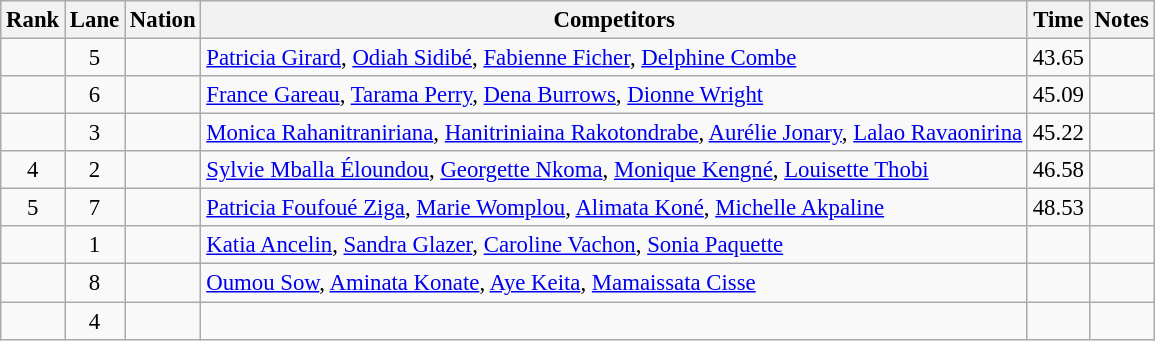<table class="wikitable sortable" style="text-align:center; font-size:95%">
<tr>
<th>Rank</th>
<th>Lane</th>
<th>Nation</th>
<th>Competitors</th>
<th>Time</th>
<th>Notes</th>
</tr>
<tr>
<td></td>
<td>5</td>
<td align=left></td>
<td align=left><a href='#'>Patricia Girard</a>, <a href='#'>Odiah Sidibé</a>, <a href='#'>Fabienne Ficher</a>, <a href='#'>Delphine Combe</a></td>
<td>43.65</td>
<td></td>
</tr>
<tr>
<td></td>
<td>6</td>
<td align=left></td>
<td align=left><a href='#'>France Gareau</a>, <a href='#'>Tarama Perry</a>, <a href='#'>Dena Burrows</a>, <a href='#'>Dionne Wright</a></td>
<td>45.09</td>
<td></td>
</tr>
<tr>
<td></td>
<td>3</td>
<td align=left></td>
<td align=left><a href='#'>Monica Rahanitraniriana</a>, <a href='#'>Hanitriniaina Rakotondrabe</a>, <a href='#'>Aurélie Jonary</a>, <a href='#'>Lalao Ravaonirina</a></td>
<td>45.22</td>
<td></td>
</tr>
<tr>
<td>4</td>
<td>2</td>
<td align=left></td>
<td align=left><a href='#'>Sylvie Mballa Éloundou</a>, <a href='#'>Georgette Nkoma</a>, <a href='#'>Monique Kengné</a>, <a href='#'>Louisette Thobi</a></td>
<td>46.58</td>
<td></td>
</tr>
<tr>
<td>5</td>
<td>7</td>
<td align=left></td>
<td align=left><a href='#'>Patricia Foufoué Ziga</a>, <a href='#'>Marie Womplou</a>, <a href='#'>Alimata Koné</a>, <a href='#'>Michelle Akpaline</a></td>
<td>48.53</td>
<td></td>
</tr>
<tr>
<td></td>
<td>1</td>
<td align=left></td>
<td align=left><a href='#'>Katia Ancelin</a>, <a href='#'>Sandra Glazer</a>, <a href='#'>Caroline Vachon</a>, <a href='#'>Sonia Paquette</a></td>
<td></td>
<td></td>
</tr>
<tr>
<td></td>
<td>8</td>
<td align=left></td>
<td align=left><a href='#'>Oumou Sow</a>, <a href='#'>Aminata Konate</a>, <a href='#'>Aye Keita</a>, <a href='#'>Mamaissata Cisse</a></td>
<td></td>
<td></td>
</tr>
<tr>
<td></td>
<td>4</td>
<td align=left></td>
<td align=left></td>
<td></td>
<td></td>
</tr>
</table>
